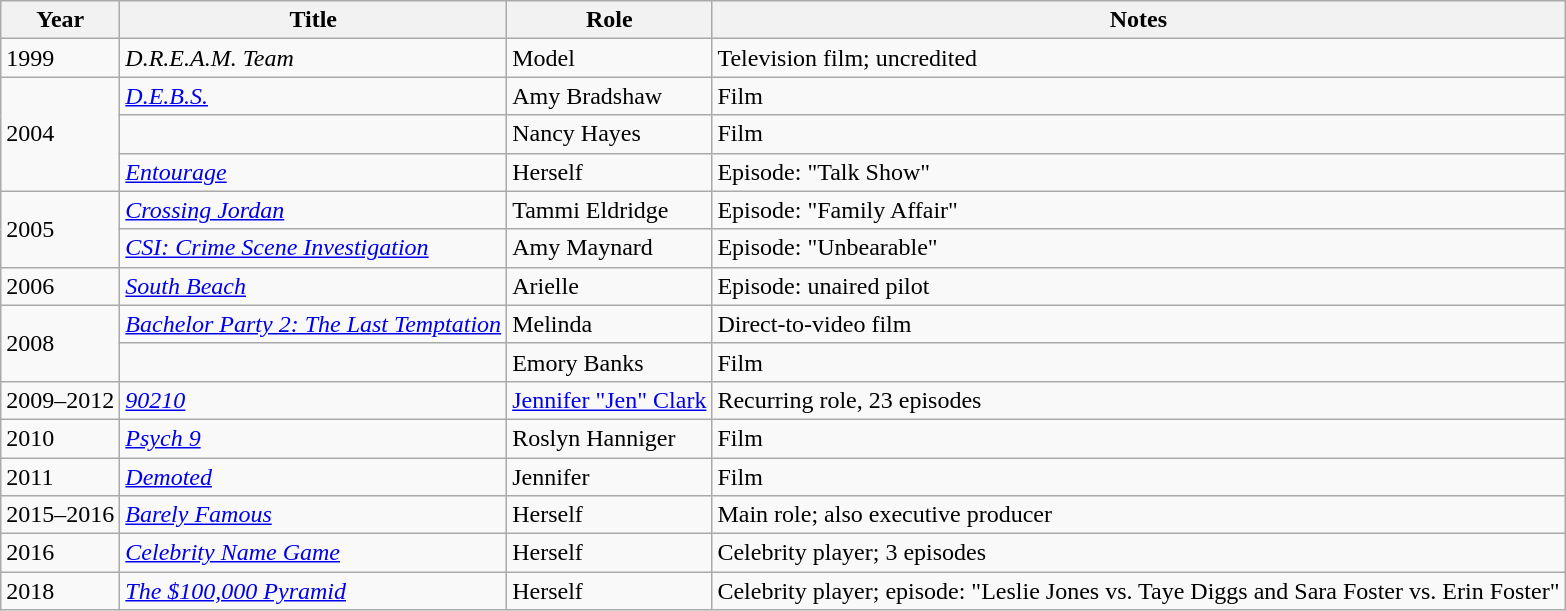<table class="wikitable sortable">
<tr>
<th>Year</th>
<th>Title</th>
<th>Role</th>
<th class="unsortable">Notes</th>
</tr>
<tr>
<td>1999</td>
<td><em>D.R.E.A.M. Team</em></td>
<td>Model</td>
<td>Television film; uncredited</td>
</tr>
<tr>
<td rowspan="3">2004</td>
<td><em><a href='#'>D.E.B.S.</a></em></td>
<td>Amy Bradshaw</td>
<td>Film</td>
</tr>
<tr>
<td><em></em></td>
<td>Nancy Hayes</td>
<td>Film</td>
</tr>
<tr>
<td><em><a href='#'>Entourage</a></em></td>
<td>Herself</td>
<td>Episode: "Talk Show"</td>
</tr>
<tr>
<td rowspan="2">2005</td>
<td><em><a href='#'>Crossing Jordan</a></em></td>
<td>Tammi Eldridge</td>
<td>Episode: "Family Affair"</td>
</tr>
<tr>
<td><em><a href='#'>CSI: Crime Scene Investigation</a></em></td>
<td>Amy Maynard</td>
<td>Episode: "Unbearable"</td>
</tr>
<tr>
<td>2006</td>
<td><em><a href='#'>South Beach</a></em></td>
<td>Arielle</td>
<td>Episode: unaired pilot</td>
</tr>
<tr>
<td rowspan="2">2008</td>
<td><em><a href='#'>Bachelor Party 2: The Last Temptation</a></em></td>
<td>Melinda</td>
<td>Direct-to-video film</td>
</tr>
<tr>
<td><em></em></td>
<td>Emory Banks</td>
<td>Film</td>
</tr>
<tr>
<td>2009–2012</td>
<td><em><a href='#'>90210</a></em></td>
<td><a href='#'>Jennifer "Jen" Clark</a></td>
<td>Recurring role, 23 episodes</td>
</tr>
<tr>
<td>2010</td>
<td><em><a href='#'>Psych 9</a></em></td>
<td>Roslyn Hanniger</td>
<td>Film</td>
</tr>
<tr>
<td>2011</td>
<td><em><a href='#'>Demoted</a></em></td>
<td>Jennifer</td>
<td>Film</td>
</tr>
<tr>
<td>2015–2016</td>
<td><em><a href='#'>Barely Famous</a></em></td>
<td>Herself</td>
<td>Main role; also executive producer</td>
</tr>
<tr>
<td>2016</td>
<td><em><a href='#'>Celebrity Name Game</a></em></td>
<td>Herself</td>
<td>Celebrity player; 3 episodes</td>
</tr>
<tr>
<td>2018</td>
<td><em><a href='#'>The $100,000 Pyramid</a></em></td>
<td>Herself</td>
<td>Celebrity player; episode: "Leslie Jones vs. Taye Diggs and Sara Foster vs. Erin Foster"</td>
</tr>
</table>
